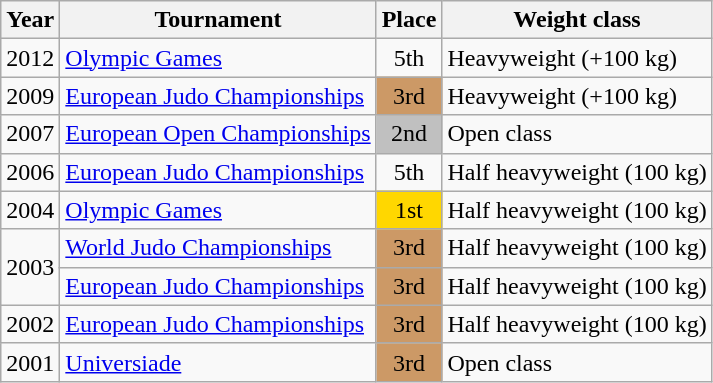<table class=wikitable>
<tr>
<th>Year</th>
<th>Tournament</th>
<th>Place</th>
<th>Weight class</th>
</tr>
<tr>
<td>2012</td>
<td><a href='#'>Olympic Games</a></td>
<td align="center">5th</td>
<td>Heavyweight (+100 kg)</td>
</tr>
<tr>
<td>2009</td>
<td><a href='#'>European Judo Championships</a></td>
<td bgcolor="cc9966" align="center">3rd</td>
<td>Heavyweight (+100 kg)</td>
</tr>
<tr>
<td>2007</td>
<td><a href='#'>European Open Championships</a></td>
<td bgcolor="silver" align="center">2nd</td>
<td>Open class</td>
</tr>
<tr>
<td>2006</td>
<td><a href='#'>European Judo Championships</a></td>
<td align="center">5th</td>
<td>Half heavyweight (100 kg)</td>
</tr>
<tr>
<td>2004</td>
<td><a href='#'>Olympic Games</a></td>
<td bgcolor="gold" align="center">1st</td>
<td>Half heavyweight (100 kg)</td>
</tr>
<tr>
<td rowspan=2>2003</td>
<td><a href='#'>World Judo Championships</a></td>
<td bgcolor="cc9966" align="center">3rd</td>
<td>Half heavyweight (100 kg)</td>
</tr>
<tr>
<td><a href='#'>European Judo Championships</a></td>
<td bgcolor="cc9966" align="center">3rd</td>
<td>Half heavyweight (100 kg)</td>
</tr>
<tr>
<td>2002</td>
<td><a href='#'>European Judo Championships</a></td>
<td bgcolor="cc9966" align="center">3rd</td>
<td>Half heavyweight (100 kg)</td>
</tr>
<tr>
<td>2001</td>
<td><a href='#'>Universiade</a></td>
<td bgcolor="cc9966" align="center">3rd</td>
<td>Open class</td>
</tr>
</table>
